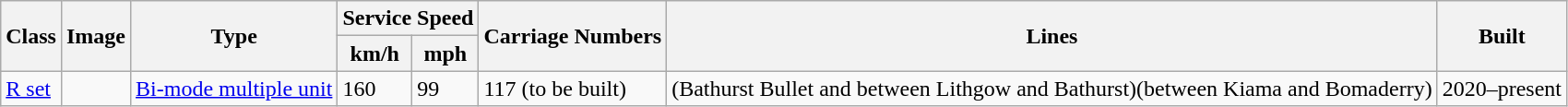<table class="wikitable">
<tr>
<th rowspan="2">Class</th>
<th rowspan="2">Image</th>
<th rowspan="2">Type</th>
<th colspan="2">Service Speed</th>
<th rowspan="2">Carriage Numbers</th>
<th rowspan="2">Lines</th>
<th rowspan="2">Built</th>
</tr>
<tr bgcolor="#f9f9f9">
<th>km/h</th>
<th>mph</th>
</tr>
<tr>
<td><a href='#'>R set</a></td>
<td></td>
<td><a href='#'>Bi-mode multiple unit</a></td>
<td>160</td>
<td>99</td>
<td>117 (to be built)</td>
<td>(Bathurst Bullet and between Lithgow and Bathurst)(between Kiama and Bomaderry)</td>
<td>2020–present</td>
</tr>
</table>
